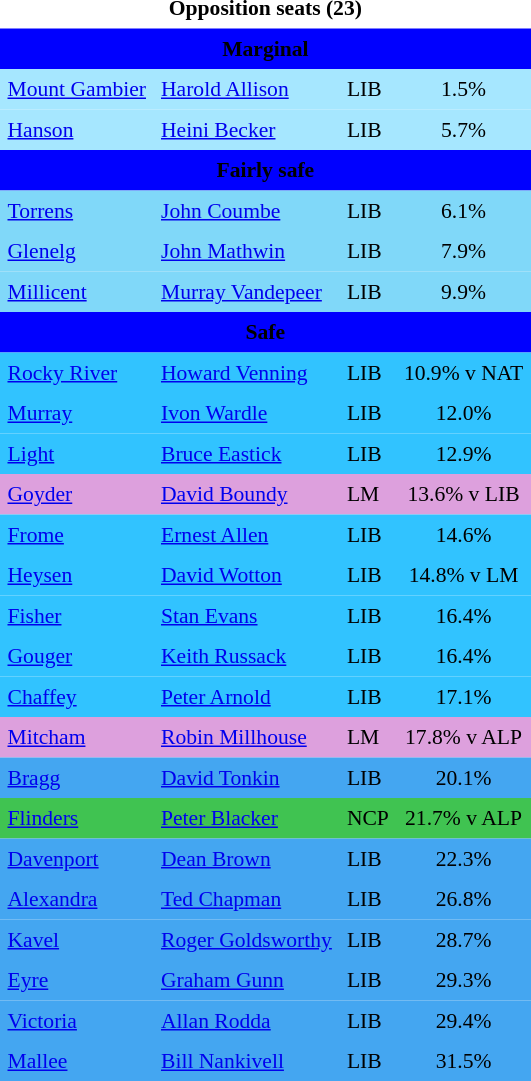<table class="toccolours" cellpadding="5" cellspacing="0" style="float:left; margin-right:.5em; margin-top:.4em; font-size:90%;">
<tr>
<td COLSPAN=4 align="center"><strong>Opposition seats (23)</strong></td>
</tr>
<tr>
<td COLSPAN=4 align="center" bgcolor="Blue"><span><strong>Marginal</strong></span></td>
</tr>
<tr>
<td align="left" bgcolor="A6E7FF"><a href='#'>Mount Gambier</a></td>
<td align="left" bgcolor="A6E7FF"><a href='#'>Harold Allison</a></td>
<td align="left" bgcolor="A6E7FF">LIB</td>
<td align="center" bgcolor="A6E7FF">1.5%</td>
</tr>
<tr>
<td align="left" bgcolor="A6E7FF"><a href='#'>Hanson</a></td>
<td align="left" bgcolor="A6E7FF"><a href='#'>Heini Becker</a></td>
<td align="left" bgcolor="A6E7FF">LIB</td>
<td align="center" bgcolor="A6E7FF">5.7%</td>
</tr>
<tr>
<td COLSPAN=4 align="center" bgcolor="blue"><span><strong>Fairly safe</strong></span></td>
</tr>
<tr>
<td align="left" bgcolor="80D8F9"><a href='#'>Torrens</a></td>
<td align="left" bgcolor="80D8F9"><a href='#'>John Coumbe</a></td>
<td align="left" bgcolor="80D8F9">LIB</td>
<td align="center" bgcolor="80D8F9">6.1%</td>
</tr>
<tr>
<td align="left" bgcolor="80D8F9"><a href='#'>Glenelg</a></td>
<td align="left" bgcolor="80D8F9"><a href='#'>John Mathwin</a></td>
<td align="left" bgcolor="80D8F9">LIB</td>
<td align="center" bgcolor="80D8F9">7.9%</td>
</tr>
<tr>
<td align="left" bgcolor="80D8F9"><a href='#'>Millicent</a></td>
<td align="left" bgcolor="80D8F9"><a href='#'>Murray Vandepeer</a></td>
<td align="left" bgcolor="80D8F9">LIB</td>
<td align="center" bgcolor="80D8F9">9.9%</td>
</tr>
<tr>
<td COLSPAN=4 align="center" bgcolor="blue"><span><strong>Safe</strong></span></td>
</tr>
<tr>
<td align="left" bgcolor="31C3FF"><a href='#'>Rocky River</a></td>
<td align="left" bgcolor="31C3FF"><a href='#'>Howard Venning</a></td>
<td align="left" bgcolor="31C3FF">LIB</td>
<td align="center" bgcolor="31C3FF">10.9% v NAT</td>
</tr>
<tr>
<td align="left" bgcolor="31C3FF"><a href='#'>Murray</a></td>
<td align="left" bgcolor="31C3FF"><a href='#'>Ivon Wardle</a></td>
<td align="left" bgcolor="31C3FF">LIB</td>
<td align="center" bgcolor="31C3FF">12.0%</td>
</tr>
<tr>
<td align="left" bgcolor="31C3FF"><a href='#'>Light</a></td>
<td align="left" bgcolor="31C3FF"><a href='#'>Bruce Eastick</a></td>
<td align="left" bgcolor="31C3FF">LIB</td>
<td align="center" bgcolor="31C3FF">12.9%</td>
</tr>
<tr>
<td align="left" bgcolor="DDA0DD"><a href='#'>Goyder</a></td>
<td align="left" bgcolor="DDA0DD"><a href='#'>David Boundy</a></td>
<td align="left" bgcolor="DDA0DD">LM</td>
<td align="center" bgcolor="DDA0DD">13.6% v LIB</td>
</tr>
<tr>
<td align="left" bgcolor="31C3FF"><a href='#'>Frome</a></td>
<td align="left" bgcolor="31C3FF"><a href='#'>Ernest Allen</a></td>
<td align="left" bgcolor="31C3FF">LIB</td>
<td align="center" bgcolor="31C3FF">14.6%</td>
</tr>
<tr>
<td align="left" bgcolor="31C3FF"><a href='#'>Heysen</a></td>
<td align="left" bgcolor="31C3FF"><a href='#'>David Wotton</a></td>
<td align="left" bgcolor="31C3FF">LIB</td>
<td align="center" bgcolor="31C3FF">14.8% v LM</td>
</tr>
<tr>
<td align="left" bgcolor="31C3FF"><a href='#'>Fisher</a></td>
<td align="left" bgcolor="31C3FF"><a href='#'>Stan Evans</a></td>
<td align="left" bgcolor="31C3FF">LIB</td>
<td align="center" bgcolor="31C3FF">16.4%</td>
</tr>
<tr>
<td align="left" bgcolor="31C3FF"><a href='#'>Gouger</a></td>
<td align="left" bgcolor="31C3FF"><a href='#'>Keith Russack</a></td>
<td align="left" bgcolor="31C3FF">LIB</td>
<td align="center" bgcolor="31C3FF">16.4%</td>
</tr>
<tr>
<td align="left" bgcolor="31C3FF"><a href='#'>Chaffey</a></td>
<td align="left" bgcolor="31C3FF"><a href='#'>Peter Arnold</a></td>
<td align="left" bgcolor="31C3FF">LIB</td>
<td align="center" bgcolor="31C3FF">17.1%</td>
</tr>
<tr>
<td align="left" bgcolor="DDA0DD"><a href='#'>Mitcham</a></td>
<td align="left" bgcolor="DDA0DD"><a href='#'>Robin Millhouse</a></td>
<td align="left" bgcolor="DDA0DD">LM</td>
<td align="center" bgcolor="DDA0DD">17.8% v ALP</td>
</tr>
<tr>
<td align="left" bgcolor="44A6F1"><a href='#'>Bragg</a></td>
<td align="left" bgcolor="44A6F1"><a href='#'>David Tonkin</a></td>
<td align="left" bgcolor="44A6F1">LIB</td>
<td align="center" bgcolor="44A6F1">20.1%</td>
</tr>
<tr>
<td align="left" bgcolor="40C351"><a href='#'>Flinders</a></td>
<td align="left" bgcolor="40C351"><a href='#'>Peter Blacker</a></td>
<td align="left" bgcolor="40C351">NCP</td>
<td align="center" bgcolor="40C351">21.7% v ALP</td>
</tr>
<tr>
<td align="left" bgcolor="44A6F1"><a href='#'>Davenport</a></td>
<td align="left" bgcolor="44A6F1"><a href='#'>Dean Brown</a></td>
<td align="left" bgcolor="44A6F1">LIB</td>
<td align="center" bgcolor="44A6F1">22.3%</td>
</tr>
<tr>
<td align="left" bgcolor="44A6F1"><a href='#'>Alexandra</a></td>
<td align="left" bgcolor="44A6F1"><a href='#'>Ted Chapman</a></td>
<td align="left" bgcolor="44A6F1">LIB</td>
<td align="center" bgcolor="44A6F1">26.8%</td>
</tr>
<tr>
<td align="left" bgcolor="44A6F1"><a href='#'>Kavel</a></td>
<td align="left" bgcolor="44A6F1"><a href='#'>Roger Goldsworthy</a></td>
<td align="left" bgcolor="44A6F1">LIB</td>
<td align="center" bgcolor="44A6F1">28.7%</td>
</tr>
<tr>
<td align="left" bgcolor="44A6F1"><a href='#'>Eyre</a></td>
<td align="left" bgcolor="44A6F1"><a href='#'>Graham Gunn</a></td>
<td align="left" bgcolor="44A6F1">LIB</td>
<td align="center" bgcolor="44A6F1">29.3%</td>
</tr>
<tr>
<td align="left" bgcolor="44A6F1"><a href='#'>Victoria</a></td>
<td align="left" bgcolor="44A6F1"><a href='#'>Allan Rodda</a></td>
<td align="left" bgcolor="44A6F1">LIB</td>
<td align="center" bgcolor="44A6F1">29.4%</td>
</tr>
<tr>
<td align="left" bgcolor="44A6F1"><a href='#'>Mallee</a></td>
<td align="left" bgcolor="44A6F1"><a href='#'>Bill Nankivell</a></td>
<td align="left" bgcolor="44A6F1">LIB</td>
<td align="center" bgcolor="44A6F1">31.5%</td>
</tr>
<tr>
</tr>
</table>
